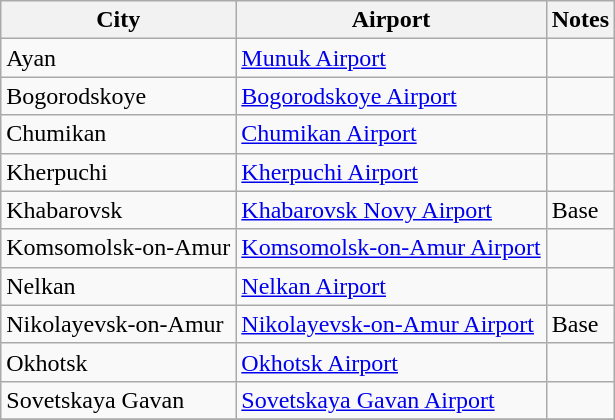<table class="sortable wikitable">
<tr>
<th>City</th>
<th>Airport</th>
<th>Notes</th>
</tr>
<tr>
<td>Ayan</td>
<td><a href='#'>Munuk Airport</a></td>
<td align=center></td>
</tr>
<tr>
<td>Bogorodskoye</td>
<td><a href='#'>Bogorodskoye Airport</a></td>
<td align=center></td>
</tr>
<tr>
<td>Chumikan</td>
<td><a href='#'>Chumikan Airport</a></td>
<td align=center></td>
</tr>
<tr>
<td>Kherpuchi</td>
<td><a href='#'>Kherpuchi Airport</a></td>
<td align="center"></td>
</tr>
<tr>
<td>Khabarovsk</td>
<td><a href='#'>Khabarovsk Novy Airport</a></td>
<td>Base</td>
</tr>
<tr>
<td>Komsomolsk-on-Amur</td>
<td><a href='#'>Komsomolsk-on-Amur Airport</a></td>
<td align=center></td>
</tr>
<tr>
<td>Nelkan</td>
<td><a href='#'>Nelkan Airport</a></td>
<td align="center"></td>
</tr>
<tr>
<td>Nikolayevsk-on-Amur</td>
<td><a href='#'>Nikolayevsk-on-Amur Airport</a></td>
<td>Base</td>
</tr>
<tr>
<td>Okhotsk</td>
<td><a href='#'>Okhotsk Airport</a></td>
<td align=center></td>
</tr>
<tr>
<td>Sovetskaya Gavan</td>
<td><a href='#'>Sovetskaya Gavan Airport</a></td>
<td align="center"></td>
</tr>
<tr>
</tr>
</table>
